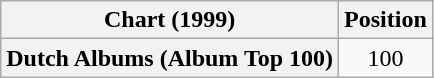<table class="wikitable plainrowheaders" style="text-align:center">
<tr>
<th scope="col">Chart (1999)</th>
<th scope="col">Position</th>
</tr>
<tr>
<th scope="row">Dutch Albums (Album Top 100)</th>
<td>100</td>
</tr>
</table>
